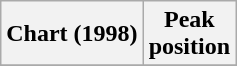<table class="wikitable plainrowheaders">
<tr>
<th>Chart (1998)</th>
<th>Peak<br>position</th>
</tr>
<tr>
</tr>
</table>
